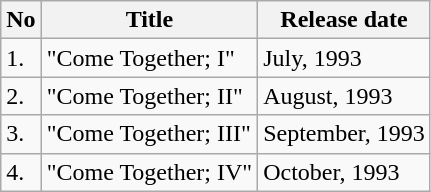<table class="wikitable">
<tr>
<th>No</th>
<th>Title</th>
<th>Release date</th>
</tr>
<tr>
<td>1.</td>
<td>"Come Together; I"</td>
<td>July, 1993</td>
</tr>
<tr>
<td>2.</td>
<td>"Come Together; II"</td>
<td>August, 1993</td>
</tr>
<tr>
<td>3.</td>
<td>"Come Together; III"</td>
<td>September, 1993</td>
</tr>
<tr>
<td>4.</td>
<td>"Come Together; IV"</td>
<td>October, 1993</td>
</tr>
</table>
